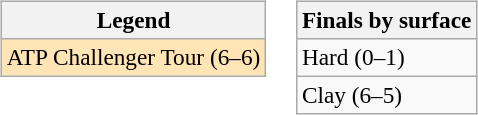<table>
<tr valign=top>
<td><br><table class=wikitable style=font-size:97%>
<tr>
<th>Legend</th>
</tr>
<tr bgcolor=moccasin>
<td>ATP Challenger Tour (6–6)</td>
</tr>
</table>
</td>
<td><br><table class=wikitable style=font-size:97%>
<tr>
<th>Finals by surface</th>
</tr>
<tr>
<td>Hard (0–1)</td>
</tr>
<tr>
<td>Clay (6–5)</td>
</tr>
</table>
</td>
</tr>
</table>
